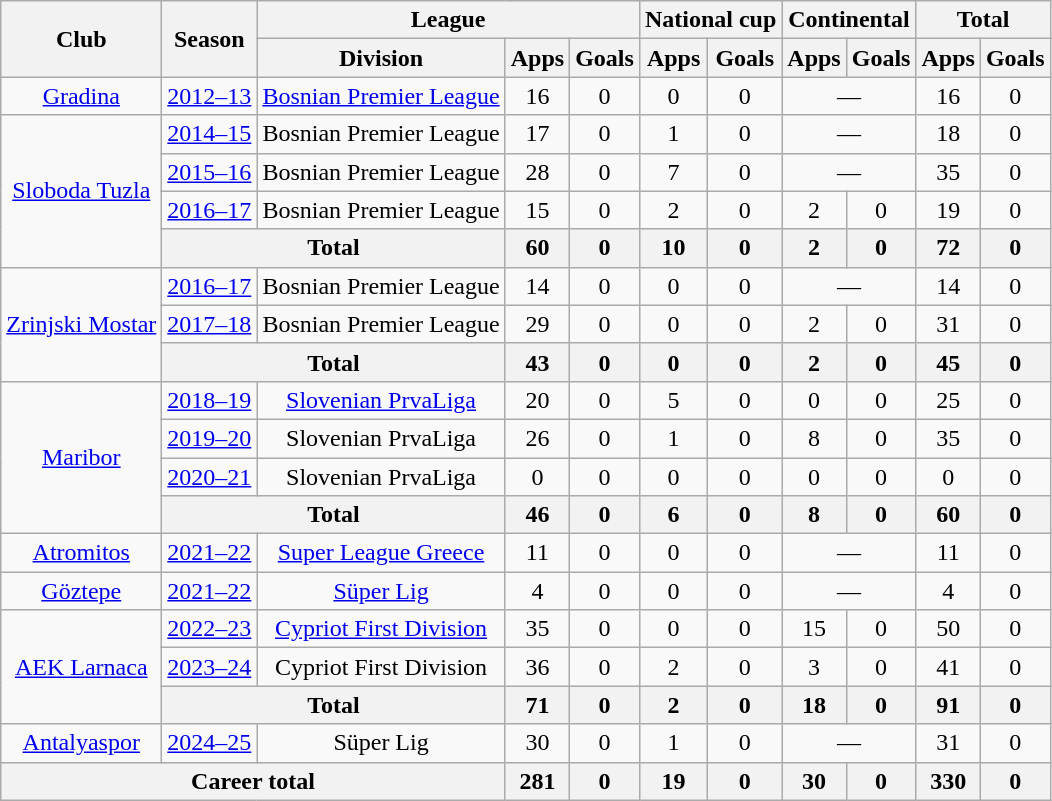<table class="wikitable" style="text-align:center">
<tr>
<th rowspan=2>Club</th>
<th rowspan=2>Season</th>
<th colspan=3>League</th>
<th colspan=2>National cup</th>
<th colspan=2>Continental</th>
<th colspan=2>Total</th>
</tr>
<tr>
<th>Division</th>
<th>Apps</th>
<th>Goals</th>
<th>Apps</th>
<th>Goals</th>
<th>Apps</th>
<th>Goals</th>
<th>Apps</th>
<th>Goals</th>
</tr>
<tr>
<td><a href='#'>Gradina</a></td>
<td><a href='#'>2012–13</a></td>
<td><a href='#'>Bosnian Premier League</a></td>
<td>16</td>
<td>0</td>
<td>0</td>
<td>0</td>
<td colspan=2>—</td>
<td>16</td>
<td>0</td>
</tr>
<tr>
<td rowspan=4><a href='#'>Sloboda Tuzla</a></td>
<td><a href='#'>2014–15</a></td>
<td>Bosnian Premier League</td>
<td>17</td>
<td>0</td>
<td>1</td>
<td>0</td>
<td colspan=2>—</td>
<td>18</td>
<td>0</td>
</tr>
<tr>
<td><a href='#'>2015–16</a></td>
<td>Bosnian Premier League</td>
<td>28</td>
<td>0</td>
<td>7</td>
<td>0</td>
<td colspan=2>—</td>
<td>35</td>
<td>0</td>
</tr>
<tr>
<td><a href='#'>2016–17</a></td>
<td>Bosnian Premier League</td>
<td>15</td>
<td>0</td>
<td>2</td>
<td>0</td>
<td>2</td>
<td>0</td>
<td>19</td>
<td>0</td>
</tr>
<tr>
<th colspan=2>Total</th>
<th>60</th>
<th>0</th>
<th>10</th>
<th>0</th>
<th>2</th>
<th>0</th>
<th>72</th>
<th>0</th>
</tr>
<tr>
<td rowspan=3><a href='#'>Zrinjski Mostar</a></td>
<td><a href='#'>2016–17</a></td>
<td>Bosnian Premier League</td>
<td>14</td>
<td>0</td>
<td>0</td>
<td>0</td>
<td colspan=2>—</td>
<td>14</td>
<td>0</td>
</tr>
<tr>
<td><a href='#'>2017–18</a></td>
<td>Bosnian Premier League</td>
<td>29</td>
<td>0</td>
<td>0</td>
<td>0</td>
<td>2</td>
<td>0</td>
<td>31</td>
<td>0</td>
</tr>
<tr>
<th colspan=2>Total</th>
<th>43</th>
<th>0</th>
<th>0</th>
<th>0</th>
<th>2</th>
<th>0</th>
<th>45</th>
<th>0</th>
</tr>
<tr>
<td rowspan=4><a href='#'>Maribor</a></td>
<td><a href='#'>2018–19</a></td>
<td><a href='#'>Slovenian PrvaLiga</a></td>
<td>20</td>
<td>0</td>
<td>5</td>
<td>0</td>
<td>0</td>
<td>0</td>
<td>25</td>
<td>0</td>
</tr>
<tr>
<td><a href='#'>2019–20</a></td>
<td>Slovenian PrvaLiga</td>
<td>26</td>
<td>0</td>
<td>1</td>
<td>0</td>
<td>8</td>
<td>0</td>
<td>35</td>
<td>0</td>
</tr>
<tr>
<td><a href='#'>2020–21</a></td>
<td>Slovenian PrvaLiga</td>
<td>0</td>
<td>0</td>
<td>0</td>
<td>0</td>
<td>0</td>
<td>0</td>
<td>0</td>
<td>0</td>
</tr>
<tr>
<th colspan=2>Total</th>
<th>46</th>
<th>0</th>
<th>6</th>
<th>0</th>
<th>8</th>
<th>0</th>
<th>60</th>
<th>0</th>
</tr>
<tr>
<td><a href='#'>Atromitos</a></td>
<td><a href='#'>2021–22</a></td>
<td><a href='#'>Super League Greece</a></td>
<td>11</td>
<td>0</td>
<td>0</td>
<td>0</td>
<td colspan=2>—</td>
<td>11</td>
<td>0</td>
</tr>
<tr>
<td><a href='#'>Göztepe</a></td>
<td><a href='#'>2021–22</a></td>
<td><a href='#'>Süper Lig</a></td>
<td>4</td>
<td>0</td>
<td>0</td>
<td>0</td>
<td colspan=2>—</td>
<td>4</td>
<td>0</td>
</tr>
<tr>
<td rowspan="3"><a href='#'>AEK Larnaca</a></td>
<td><a href='#'>2022–23</a></td>
<td><a href='#'>Cypriot First Division</a></td>
<td>35</td>
<td>0</td>
<td>0</td>
<td>0</td>
<td>15</td>
<td>0</td>
<td>50</td>
<td>0</td>
</tr>
<tr>
<td><a href='#'>2023–24</a></td>
<td>Cypriot First Division</td>
<td>36</td>
<td>0</td>
<td>2</td>
<td>0</td>
<td>3</td>
<td>0</td>
<td>41</td>
<td>0</td>
</tr>
<tr>
<th colspan=2>Total</th>
<th>71</th>
<th>0</th>
<th>2</th>
<th>0</th>
<th>18</th>
<th>0</th>
<th>91</th>
<th>0</th>
</tr>
<tr>
<td><a href='#'>Antalyaspor</a></td>
<td><a href='#'>2024–25</a></td>
<td>Süper Lig</td>
<td>30</td>
<td>0</td>
<td>1</td>
<td>0</td>
<td colspan=2>—</td>
<td>31</td>
<td>0</td>
</tr>
<tr>
<th colspan=3>Career total</th>
<th>281</th>
<th>0</th>
<th>19</th>
<th>0</th>
<th>30</th>
<th>0</th>
<th>330</th>
<th>0</th>
</tr>
</table>
